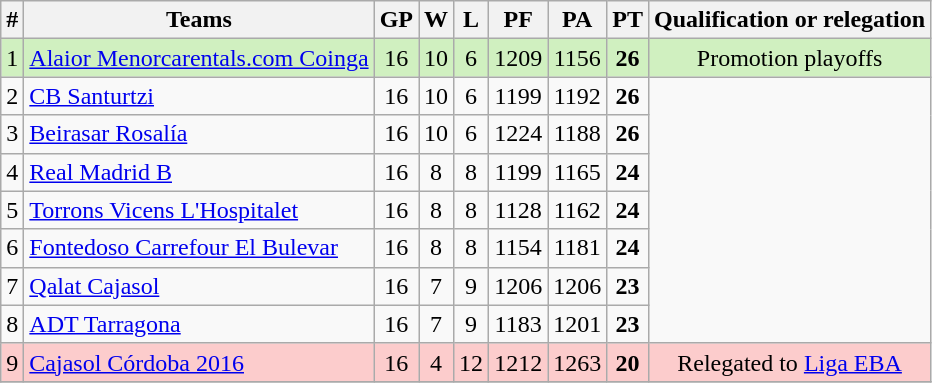<table class="wikitable" style="text-align: center;">
<tr>
<th>#</th>
<th>Teams</th>
<th>GP</th>
<th>W</th>
<th>L</th>
<th>PF</th>
<th>PA</th>
<th>PT</th>
<th>Qualification or relegation</th>
</tr>
<tr bgcolor=D0F0C0>
<td>1</td>
<td align="left"><a href='#'>Alaior Menorcarentals.com Coinga</a></td>
<td>16</td>
<td>10</td>
<td>6</td>
<td>1209</td>
<td>1156</td>
<td><strong>26</strong></td>
<td>Promotion playoffs</td>
</tr>
<tr>
<td>2</td>
<td align="left"><a href='#'>CB Santurtzi</a></td>
<td>16</td>
<td>10</td>
<td>6</td>
<td>1199</td>
<td>1192</td>
<td><strong>26</strong></td>
</tr>
<tr>
<td>3</td>
<td align="left"><a href='#'>Beirasar Rosalía</a></td>
<td>16</td>
<td>10</td>
<td>6</td>
<td>1224</td>
<td>1188</td>
<td><strong>26</strong></td>
</tr>
<tr>
<td>4</td>
<td align="left"><a href='#'>Real Madrid B</a></td>
<td>16</td>
<td>8</td>
<td>8</td>
<td>1199</td>
<td>1165</td>
<td><strong>24</strong></td>
</tr>
<tr>
<td>5</td>
<td align="left"><a href='#'>Torrons Vicens L'Hospitalet</a></td>
<td>16</td>
<td>8</td>
<td>8</td>
<td>1128</td>
<td>1162</td>
<td><strong>24</strong></td>
</tr>
<tr>
<td>6</td>
<td align="left"><a href='#'>Fontedoso Carrefour El Bulevar</a></td>
<td>16</td>
<td>8</td>
<td>8</td>
<td>1154</td>
<td>1181</td>
<td><strong>24</strong></td>
</tr>
<tr>
<td>7</td>
<td align="left"><a href='#'>Qalat Cajasol</a></td>
<td>16</td>
<td>7</td>
<td>9</td>
<td>1206</td>
<td>1206</td>
<td><strong>23</strong></td>
</tr>
<tr>
<td>8</td>
<td align="left"><a href='#'>ADT Tarragona</a></td>
<td>16</td>
<td>7</td>
<td>9</td>
<td>1183</td>
<td>1201</td>
<td><strong>23</strong></td>
</tr>
<tr bgcolor=FCCCCC>
<td>9</td>
<td align="left"><a href='#'>Cajasol Córdoba 2016</a></td>
<td>16</td>
<td>4</td>
<td>12</td>
<td>1212</td>
<td>1263</td>
<td><strong>20</strong></td>
<td>Relegated to <a href='#'>Liga EBA</a></td>
</tr>
<tr>
</tr>
</table>
